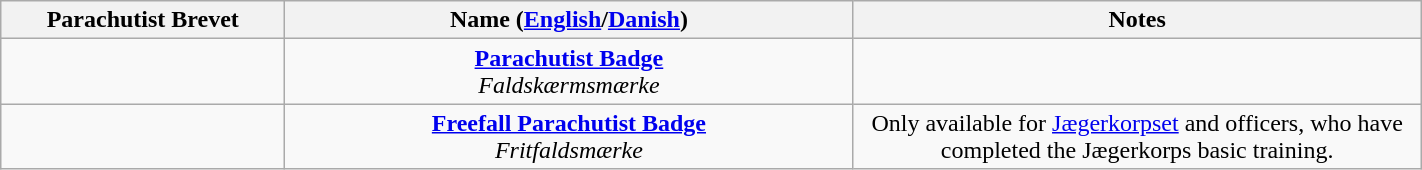<table class="wikitable" style="text-align:center" width="75%">
<tr>
<th width="10%">Parachutist Brevet</th>
<th width="20%">Name (<a href='#'>English</a>/<a href='#'>Danish</a>)</th>
<th width="20%">Notes</th>
</tr>
<tr>
<td></td>
<td><strong><a href='#'>Parachutist Badge</a></strong><br><em>Faldskærmsmærke</em></td>
<td></td>
</tr>
<tr>
<td></td>
<td><strong><a href='#'>Freefall Parachutist Badge</a></strong><br><em>Fritfaldsmærke</em></td>
<td>Only available for <a href='#'>Jægerkorpset</a> and officers, who have completed the Jægerkorps basic training.</td>
</tr>
</table>
